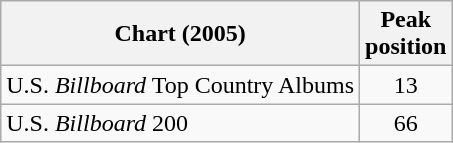<table class="wikitable">
<tr>
<th>Chart (2005)</th>
<th>Peak<br>position</th>
</tr>
<tr>
<td>U.S. <em>Billboard</em> Top Country Albums</td>
<td align="center">13</td>
</tr>
<tr>
<td>U.S. <em>Billboard</em> 200</td>
<td align="center">66</td>
</tr>
</table>
